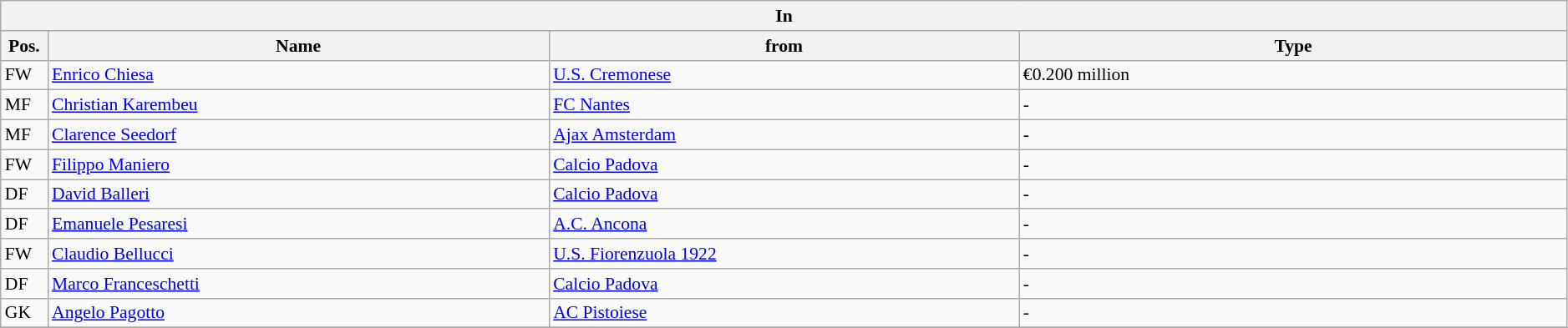<table class="wikitable" style="font-size:90%;width:99%;">
<tr>
<th colspan="4">In</th>
</tr>
<tr>
<th width=3%>Pos.</th>
<th width=32%>Name</th>
<th width=30%>from</th>
<th width=35%>Type</th>
</tr>
<tr>
<td>FW</td>
<td><a href='#'>Enrico Chiesa</a></td>
<td><a href='#'>U.S. Cremonese</a></td>
<td>€0.200 million</td>
</tr>
<tr>
<td>MF</td>
<td><a href='#'>Christian Karembeu</a></td>
<td><a href='#'>FC Nantes</a></td>
<td>-</td>
</tr>
<tr>
<td>MF</td>
<td><a href='#'>Clarence Seedorf</a></td>
<td><a href='#'>Ajax Amsterdam</a></td>
<td>-</td>
</tr>
<tr>
<td>FW</td>
<td><a href='#'>Filippo Maniero</a></td>
<td><a href='#'>Calcio Padova</a></td>
<td>-</td>
</tr>
<tr>
<td>DF</td>
<td><a href='#'>David Balleri</a></td>
<td><a href='#'>Calcio Padova</a></td>
<td>-</td>
</tr>
<tr>
<td>DF</td>
<td><a href='#'>Emanuele Pesaresi</a></td>
<td><a href='#'>A.C. Ancona</a></td>
<td>-</td>
</tr>
<tr>
<td>FW</td>
<td><a href='#'>Claudio Bellucci</a></td>
<td><a href='#'>U.S. Fiorenzuola 1922</a></td>
<td>-</td>
</tr>
<tr>
<td>DF</td>
<td><a href='#'>Marco Franceschetti</a></td>
<td><a href='#'>Calcio Padova</a></td>
<td>-</td>
</tr>
<tr>
<td>GK</td>
<td><a href='#'>Angelo Pagotto</a></td>
<td><a href='#'>AC Pistoiese</a></td>
<td>-</td>
</tr>
<tr>
</tr>
</table>
